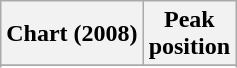<table class="wikitable sortable plainrowheaders">
<tr>
<th scope="col">Chart (2008)</th>
<th scope="col">Peak<br>position</th>
</tr>
<tr>
</tr>
<tr>
</tr>
<tr>
</tr>
<tr>
</tr>
<tr>
</tr>
<tr>
</tr>
<tr>
</tr>
</table>
